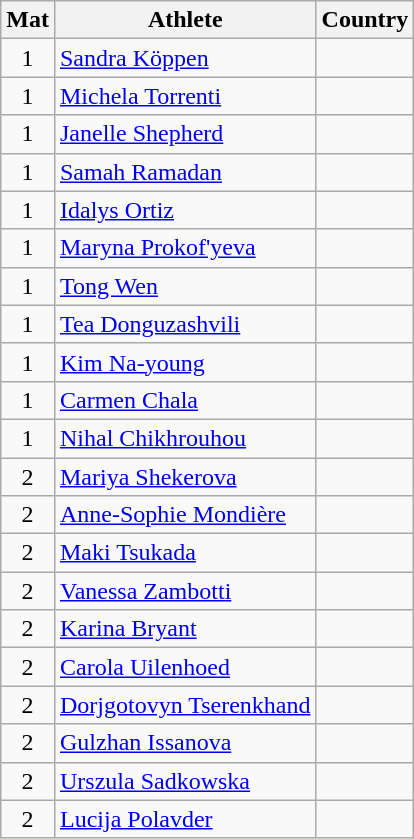<table class="wikitable sortable" style="text-align:center">
<tr>
<th>Mat</th>
<th>Athlete</th>
<th>Country</th>
</tr>
<tr>
<td>1</td>
<td align="left"><a href='#'>Sandra Köppen</a></td>
<td></td>
</tr>
<tr>
<td>1</td>
<td align="left"><a href='#'>Michela Torrenti</a></td>
<td></td>
</tr>
<tr>
<td>1</td>
<td align="left"><a href='#'>Janelle Shepherd</a></td>
<td></td>
</tr>
<tr>
<td>1</td>
<td align="left"><a href='#'>Samah Ramadan</a></td>
<td></td>
</tr>
<tr>
<td>1</td>
<td align="left"><a href='#'>Idalys Ortiz</a></td>
<td></td>
</tr>
<tr>
<td>1</td>
<td align="left"><a href='#'>Maryna Prokof'yeva</a></td>
<td></td>
</tr>
<tr>
<td>1</td>
<td align="left"><a href='#'>Tong Wen</a></td>
<td></td>
</tr>
<tr>
<td>1</td>
<td align="left"><a href='#'>Tea Donguzashvili</a></td>
<td></td>
</tr>
<tr>
<td>1</td>
<td align="left"><a href='#'>Kim Na-young</a></td>
<td></td>
</tr>
<tr>
<td>1</td>
<td align="left"><a href='#'>Carmen Chala</a></td>
<td></td>
</tr>
<tr>
<td>1</td>
<td align="left"><a href='#'>Nihal Chikhrouhou</a></td>
<td></td>
</tr>
<tr>
<td>2</td>
<td align="left"><a href='#'>Mariya Shekerova</a></td>
<td></td>
</tr>
<tr>
<td>2</td>
<td align="left"><a href='#'>Anne-Sophie Mondière</a></td>
<td></td>
</tr>
<tr>
<td>2</td>
<td align="left"><a href='#'>Maki Tsukada</a></td>
<td></td>
</tr>
<tr>
<td>2</td>
<td align="left"><a href='#'>Vanessa Zambotti</a></td>
<td></td>
</tr>
<tr>
<td>2</td>
<td align="left"><a href='#'>Karina Bryant</a></td>
<td></td>
</tr>
<tr>
<td>2</td>
<td align="left"><a href='#'>Carola Uilenhoed</a></td>
<td></td>
</tr>
<tr>
<td>2</td>
<td align="left"><a href='#'>Dorjgotovyn Tserenkhand</a></td>
<td></td>
</tr>
<tr>
<td>2</td>
<td align="left"><a href='#'>Gulzhan Issanova</a></td>
<td></td>
</tr>
<tr>
<td>2</td>
<td align="left"><a href='#'>Urszula Sadkowska</a></td>
<td></td>
</tr>
<tr>
<td>2</td>
<td align="left"><a href='#'>Lucija Polavder</a></td>
<td></td>
</tr>
</table>
